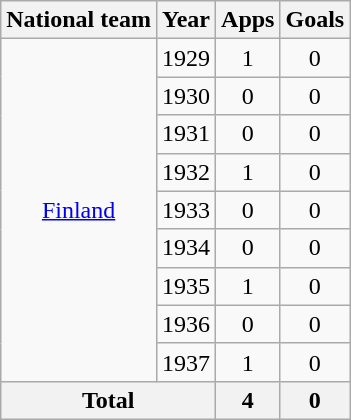<table class="wikitable" style="text-align:center">
<tr>
<th>National team</th>
<th>Year</th>
<th>Apps</th>
<th>Goals</th>
</tr>
<tr>
<td rowspan="9"><a href='#'>Finland</a></td>
<td>1929</td>
<td>1</td>
<td>0</td>
</tr>
<tr>
<td>1930</td>
<td>0</td>
<td>0</td>
</tr>
<tr>
<td>1931</td>
<td>0</td>
<td>0</td>
</tr>
<tr>
<td>1932</td>
<td>1</td>
<td>0</td>
</tr>
<tr>
<td>1933</td>
<td>0</td>
<td>0</td>
</tr>
<tr>
<td>1934</td>
<td>0</td>
<td>0</td>
</tr>
<tr>
<td>1935</td>
<td>1</td>
<td>0</td>
</tr>
<tr>
<td>1936</td>
<td>0</td>
<td>0</td>
</tr>
<tr>
<td>1937</td>
<td>1</td>
<td>0</td>
</tr>
<tr>
<th colspan=2>Total</th>
<th>4</th>
<th>0</th>
</tr>
</table>
